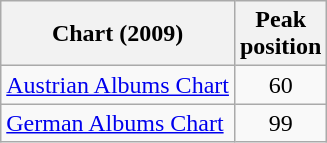<table class="wikitable sortable">
<tr>
<th>Chart (2009)</th>
<th>Peak<br>position</th>
</tr>
<tr>
<td><a href='#'>Austrian Albums Chart</a></td>
<td style="text-align:center;">60</td>
</tr>
<tr>
<td><a href='#'>German Albums Chart</a></td>
<td style="text-align:center;">99</td>
</tr>
</table>
